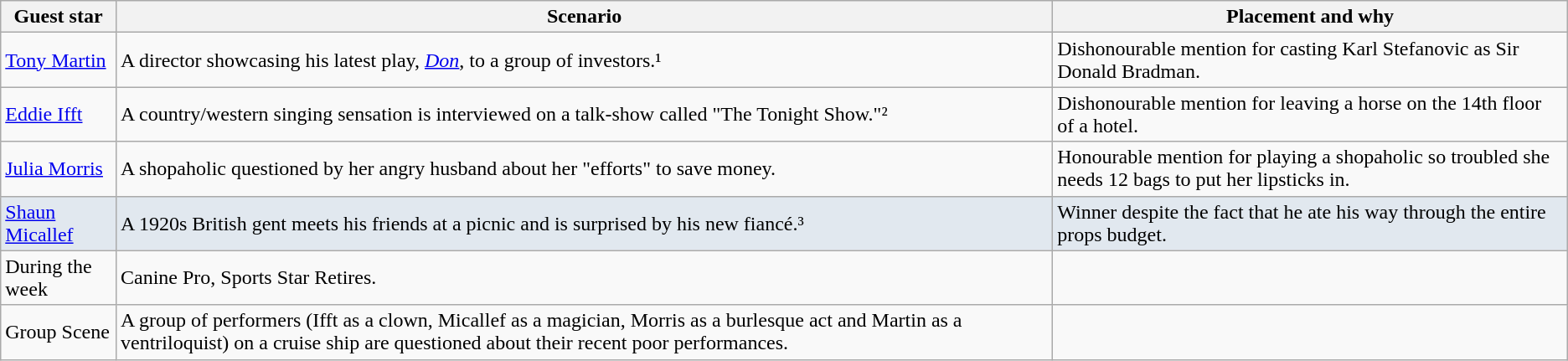<table class="wikitable">
<tr>
<th>Guest star</th>
<th>Scenario</th>
<th>Placement and why</th>
</tr>
<tr>
<td><a href='#'>Tony Martin</a></td>
<td>A director showcasing his latest play, <em><a href='#'>Don</a></em>, to a group of investors.¹</td>
<td>Dishonourable mention for casting Karl Stefanovic as Sir Donald Bradman.</td>
</tr>
<tr>
<td><a href='#'>Eddie Ifft</a></td>
<td>A country/western singing sensation is interviewed on a talk-show called "The Tonight Show."²</td>
<td>Dishonourable mention for leaving a horse on the 14th floor of a hotel.</td>
</tr>
<tr>
<td><a href='#'>Julia Morris</a></td>
<td>A shopaholic questioned by her angry husband about her "efforts" to save money.</td>
<td>Honourable mention for playing a shopaholic so troubled she needs 12 bags to put her lipsticks in.</td>
</tr>
<tr style="background:#E1E8EF;">
<td><a href='#'>Shaun Micallef</a></td>
<td>A 1920s British gent meets his friends at a picnic and is surprised by his new fiancé.³</td>
<td>Winner despite the fact that he ate his way through the entire props budget.</td>
</tr>
<tr>
<td>During the week</td>
<td>Canine Pro, Sports Star Retires.</td>
<td></td>
</tr>
<tr>
<td>Group Scene</td>
<td>A group of performers (Ifft as a clown, Micallef as a magician, Morris as a burlesque act and Martin as a ventriloquist) on a cruise ship are questioned about their recent poor performances.</td>
<td></td>
</tr>
</table>
